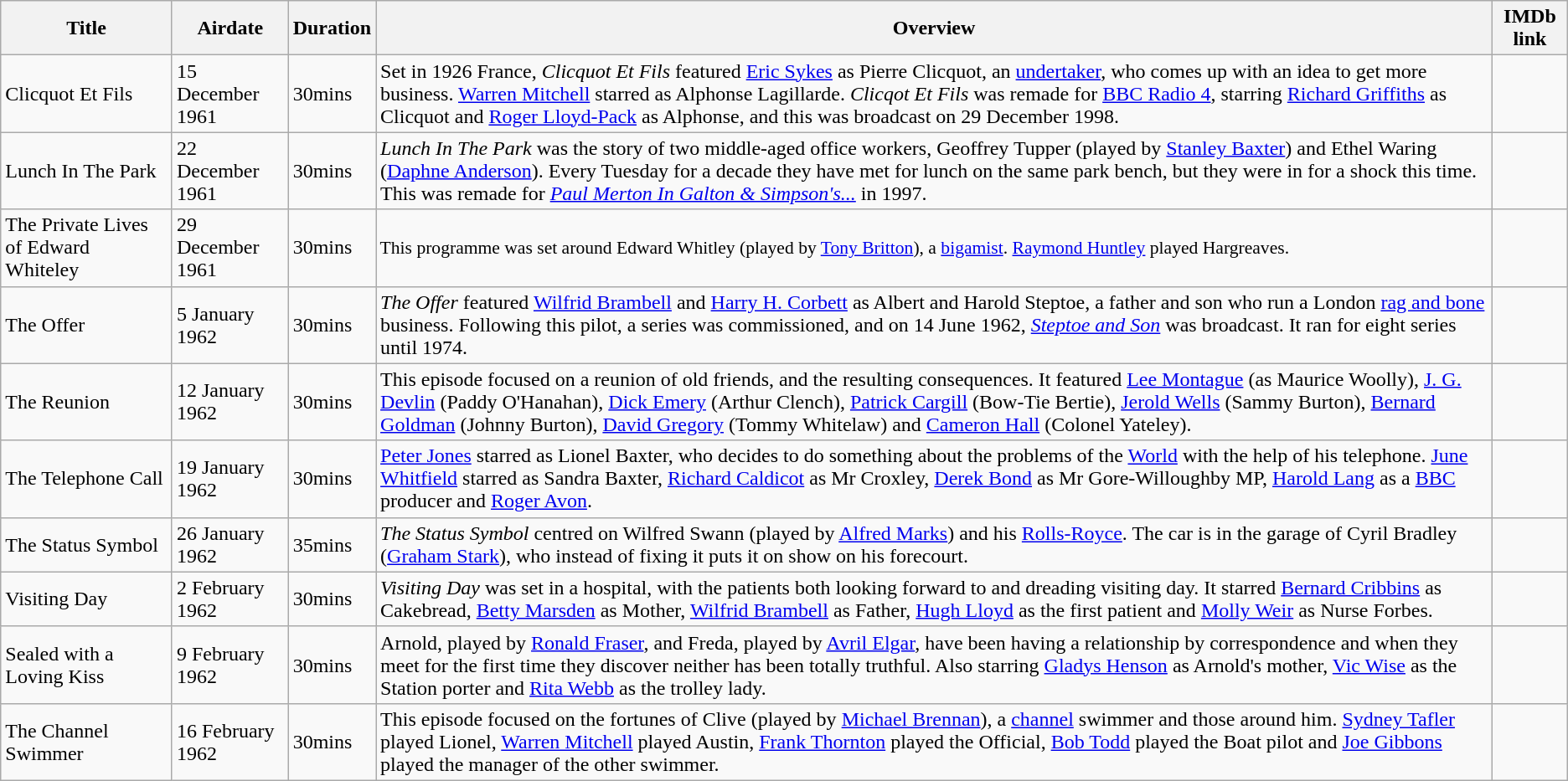<table class="wikitable">
<tr>
<th>Title</th>
<th>Airdate</th>
<th>Duration</th>
<th>Overview</th>
<th>IMDb link</th>
</tr>
<tr>
<td>Clicquot Et Fils</td>
<td>15 December 1961</td>
<td>30mins</td>
<td style="font-size: 100%;">Set in 1926 France, <em>Clicquot Et Fils</em> featured <a href='#'>Eric Sykes</a> as Pierre Clicquot, an <a href='#'>undertaker</a>, who comes up with an idea to get more business. <a href='#'>Warren Mitchell</a> starred as Alphonse Lagillarde. <em>Clicqot Et Fils</em> was remade for <a href='#'>BBC Radio 4</a>, starring <a href='#'>Richard Griffiths</a> as Clicquot and <a href='#'>Roger Lloyd-Pack</a> as Alphonse, and this was broadcast on 29 December 1998.</td>
<td></td>
</tr>
<tr>
<td>Lunch In The Park</td>
<td>22 December 1961</td>
<td>30mins</td>
<td style="font-size: 100%;"><em>Lunch In The Park</em> was the story of two middle-aged office workers, Geoffrey Tupper (played by <a href='#'>Stanley Baxter</a>) and Ethel Waring (<a href='#'>Daphne Anderson</a>). Every Tuesday for a decade they have met for lunch on the same park bench, but they were in for a shock this time. This was remade for <em><a href='#'>Paul Merton In Galton & Simpson's...</a></em> in 1997.</td>
<td></td>
</tr>
<tr>
<td>The Private Lives of Edward Whiteley</td>
<td>29 December 1961</td>
<td>30mins</td>
<td style="font-size: 90%;">This programme was set around Edward Whitley (played by <a href='#'>Tony Britton</a>), a <a href='#'>bigamist</a>. <a href='#'>Raymond Huntley</a> played Hargreaves.</td>
<td></td>
</tr>
<tr>
<td>The Offer</td>
<td>5 January 1962</td>
<td>30mins</td>
<td style="font-size: 100%;"><em>The Offer</em> featured <a href='#'>Wilfrid Brambell</a> and <a href='#'>Harry H. Corbett</a> as Albert and Harold Steptoe, a father and son who run a London <a href='#'>rag and bone</a> business. Following this pilot, a series was commissioned, and on 14 June 1962, <em><a href='#'>Steptoe and Son</a></em> was broadcast. It ran for eight series until 1974.</td>
<td></td>
</tr>
<tr>
<td>The Reunion</td>
<td>12 January 1962</td>
<td>30mins</td>
<td style="font-size: 100%;">This episode focused on a reunion of old friends, and the resulting consequences. It featured <a href='#'>Lee Montague</a> (as Maurice Woolly), <a href='#'>J. G. Devlin</a> (Paddy O'Hanahan), <a href='#'>Dick Emery</a> (Arthur Clench), <a href='#'>Patrick Cargill</a> (Bow-Tie Bertie), <a href='#'>Jerold Wells</a> (Sammy Burton), <a href='#'>Bernard Goldman</a> (Johnny Burton), <a href='#'>David Gregory</a> (Tommy Whitelaw) and <a href='#'>Cameron Hall</a> (Colonel Yateley).</td>
<td></td>
</tr>
<tr>
<td>The Telephone Call</td>
<td>19 January 1962</td>
<td>30mins</td>
<td style="font-size: 100%;"><a href='#'>Peter Jones</a> starred as Lionel Baxter, who decides to do something about the problems of the <a href='#'>World</a> with the help of his telephone. <a href='#'>June Whitfield</a> starred as Sandra Baxter, <a href='#'>Richard Caldicot</a> as Mr Croxley, <a href='#'>Derek Bond</a> as Mr Gore-Willoughby MP, <a href='#'>Harold Lang</a> as a <a href='#'>BBC</a> producer and <a href='#'>Roger Avon</a>.</td>
<td></td>
</tr>
<tr>
<td>The Status Symbol</td>
<td>26 January 1962</td>
<td>35mins</td>
<td style="font-size: 100%;"><em>The Status Symbol</em> centred on Wilfred Swann (played by <a href='#'>Alfred Marks</a>) and his <a href='#'>Rolls-Royce</a>. The car is in the garage of Cyril Bradley (<a href='#'>Graham Stark</a>), who instead of fixing it puts it on show on his forecourt.</td>
<td></td>
</tr>
<tr>
<td>Visiting Day</td>
<td>2 February 1962</td>
<td>30mins</td>
<td style="font-size: 100%;"><em>Visiting Day</em> was set in a hospital, with the patients both looking forward to and dreading visiting day. It starred <a href='#'>Bernard Cribbins</a> as Cakebread, <a href='#'>Betty Marsden</a> as Mother, <a href='#'>Wilfrid Brambell</a> as Father, <a href='#'>Hugh Lloyd</a> as the first patient and <a href='#'>Molly Weir</a> as Nurse Forbes.</td>
<td></td>
</tr>
<tr>
<td>Sealed with a Loving Kiss</td>
<td>9 February 1962</td>
<td>30mins</td>
<td style="font-size: 100%;">Arnold, played by <a href='#'>Ronald Fraser</a>, and Freda, played by <a href='#'>Avril Elgar</a>, have been having a relationship by correspondence and when they meet for the first time they discover neither has been totally truthful. Also starring <a href='#'>Gladys Henson</a> as Arnold's mother, <a href='#'>Vic Wise</a> as the Station porter and <a href='#'>Rita Webb</a> as the trolley lady.</td>
<td></td>
</tr>
<tr>
<td>The Channel Swimmer</td>
<td>16 February 1962</td>
<td>30mins</td>
<td style="font-size: 100%;">This episode focused on the fortunes of Clive (played by <a href='#'>Michael Brennan</a>), a <a href='#'>channel</a> swimmer and those around him. <a href='#'>Sydney Tafler</a> played Lionel, <a href='#'>Warren Mitchell</a> played Austin, <a href='#'>Frank Thornton</a> played the Official, <a href='#'>Bob Todd</a> played the Boat pilot and <a href='#'>Joe Gibbons</a> played the manager of the other swimmer.</td>
<td></td>
</tr>
</table>
